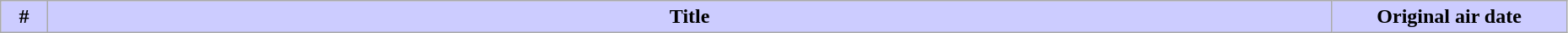<table class="wikitable" style="width:98%;">
<tr>
<th style="background:#ccf; width:3%;">#</th>
<th style="background: #CCF">Title</th>
<th style="background:#ccf; width:15%;">Original air date<br>
</th>
</tr>
</table>
